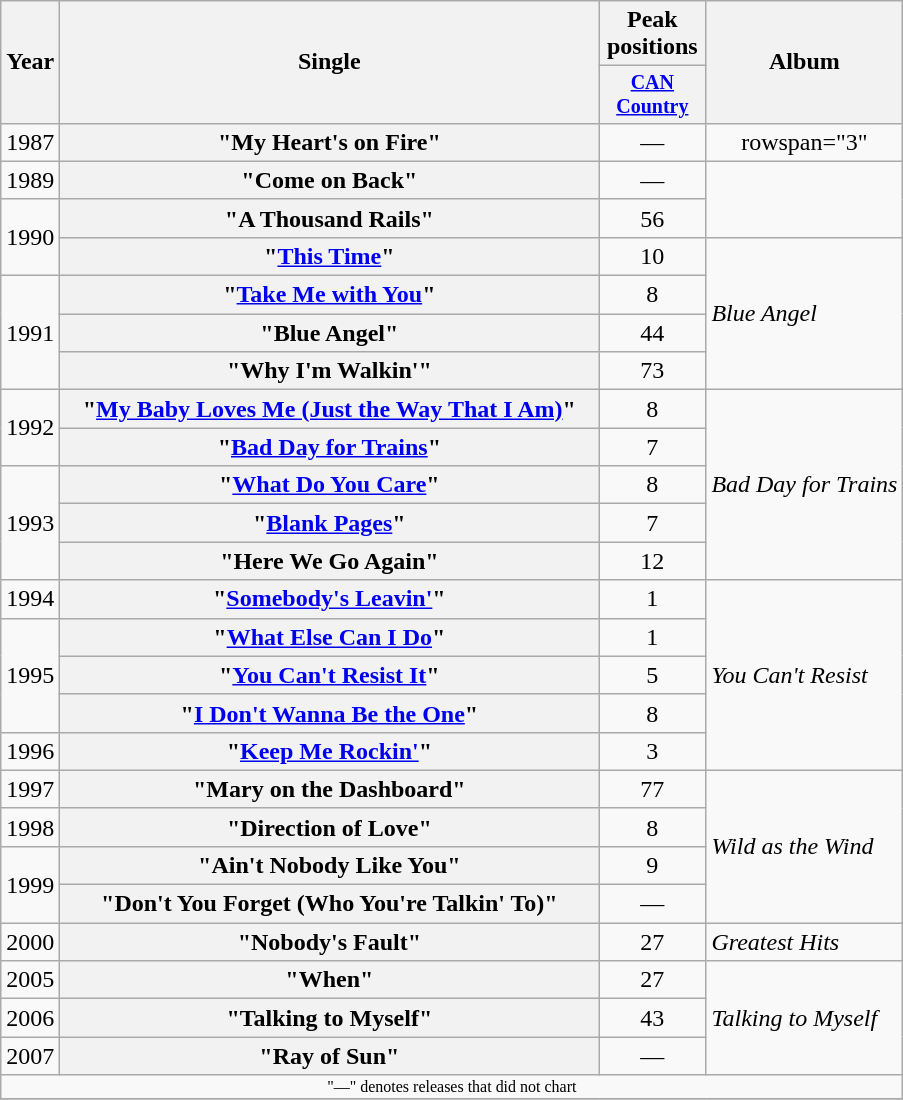<table class="wikitable plainrowheaders" style="text-align:center;">
<tr>
<th rowspan="2">Year</th>
<th rowspan="2" style="width:22em;">Single</th>
<th>Peak<br>positions</th>
<th rowspan="2">Album</th>
</tr>
<tr style="font-size:smaller;">
<th width="65"><a href='#'>CAN Country</a><br></th>
</tr>
<tr>
<td>1987</td>
<th scope="row">"My Heart's on Fire"</th>
<td>—</td>
<td>rowspan="3" </td>
</tr>
<tr>
<td>1989</td>
<th scope="row">"Come on Back"</th>
<td>—</td>
</tr>
<tr>
<td rowspan="2">1990</td>
<th scope="row">"A Thousand Rails"</th>
<td>56</td>
</tr>
<tr>
<th scope="row">"<a href='#'>This Time</a>"</th>
<td>10</td>
<td align="left" rowspan="4"><em>Blue Angel</em></td>
</tr>
<tr>
<td rowspan="3">1991</td>
<th scope="row">"<a href='#'>Take Me with You</a>"</th>
<td>8</td>
</tr>
<tr>
<th scope="row">"Blue Angel"</th>
<td>44</td>
</tr>
<tr>
<th scope="row">"Why I'm Walkin'"</th>
<td>73</td>
</tr>
<tr>
<td rowspan="2">1992</td>
<th scope="row">"<a href='#'>My Baby Loves Me (Just the Way That I Am)</a>"</th>
<td>8</td>
<td align="left" rowspan="5"><em>Bad Day for Trains</em></td>
</tr>
<tr>
<th scope="row">"<a href='#'>Bad Day for Trains</a>"</th>
<td>7</td>
</tr>
<tr>
<td rowspan="3">1993</td>
<th scope="row">"<a href='#'>What Do You Care</a>"</th>
<td>8</td>
</tr>
<tr>
<th scope="row">"<a href='#'>Blank Pages</a>"</th>
<td>7</td>
</tr>
<tr>
<th scope="row">"Here We Go Again"</th>
<td>12</td>
</tr>
<tr>
<td>1994</td>
<th scope="row">"<a href='#'>Somebody's Leavin'</a>"</th>
<td>1</td>
<td align="left" rowspan="5"><em>You Can't Resist</em></td>
</tr>
<tr>
<td rowspan="3">1995</td>
<th scope="row">"<a href='#'>What Else Can I Do</a>"</th>
<td>1</td>
</tr>
<tr>
<th scope="row">"<a href='#'>You Can't Resist It</a>"</th>
<td>5</td>
</tr>
<tr>
<th scope="row">"<a href='#'>I Don't Wanna Be the One</a>"</th>
<td>8</td>
</tr>
<tr>
<td>1996</td>
<th scope="row">"<a href='#'>Keep Me Rockin'</a>"</th>
<td>3</td>
</tr>
<tr>
<td>1997</td>
<th scope="row">"Mary on the Dashboard"</th>
<td>77</td>
<td align="left" rowspan="4"><em>Wild as the Wind</em></td>
</tr>
<tr>
<td>1998</td>
<th scope="row">"Direction of Love"</th>
<td>8</td>
</tr>
<tr>
<td rowspan="2">1999</td>
<th scope="row">"Ain't Nobody Like You"</th>
<td>9</td>
</tr>
<tr>
<th scope="row">"Don't You Forget (Who You're Talkin' To)"</th>
<td>—</td>
</tr>
<tr>
<td>2000</td>
<th scope="row">"Nobody's Fault"</th>
<td>27</td>
<td align="left"><em>Greatest Hits</em></td>
</tr>
<tr>
<td>2005</td>
<th scope="row">"When"</th>
<td>27</td>
<td align="left" rowspan="3"><em>Talking to Myself</em></td>
</tr>
<tr>
<td>2006</td>
<th scope="row">"Talking to Myself"</th>
<td>43</td>
</tr>
<tr>
<td>2007</td>
<th scope="row">"Ray of Sun"</th>
<td>—</td>
</tr>
<tr>
<td colspan="4" style="font-size:8pt">"—" denotes releases that did not chart</td>
</tr>
<tr>
</tr>
</table>
